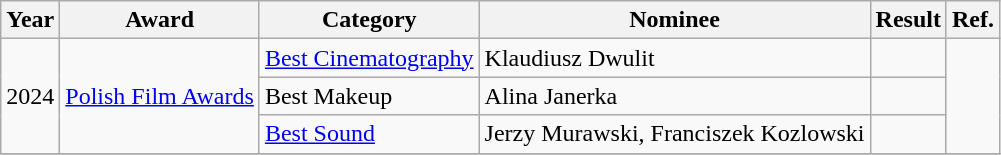<table class="wikitable">
<tr>
<th>Year</th>
<th>Award</th>
<th>Category</th>
<th>Nominee</th>
<th>Result</th>
<th>Ref.</th>
</tr>
<tr>
<td rowspan="3">2024</td>
<td rowspan="3"><a href='#'>Polish Film Awards</a></td>
<td><a href='#'>Best Cinematography</a></td>
<td>Klaudiusz Dwulit</td>
<td></td>
<td rowspan="3"></td>
</tr>
<tr>
<td>Best Makeup</td>
<td>Alina Janerka</td>
<td></td>
</tr>
<tr>
<td><a href='#'>Best Sound</a></td>
<td>Jerzy Murawski, Franciszek Kozlowski</td>
<td></td>
</tr>
<tr>
</tr>
</table>
